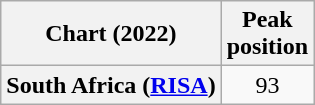<table class="wikitable plainrowheaders" style="text-align:center">
<tr>
<th scope="col">Chart (2022)</th>
<th scope="col">Peak<br>position</th>
</tr>
<tr>
<th scope="row">South Africa (<a href='#'>RISA</a>)</th>
<td>93</td>
</tr>
</table>
